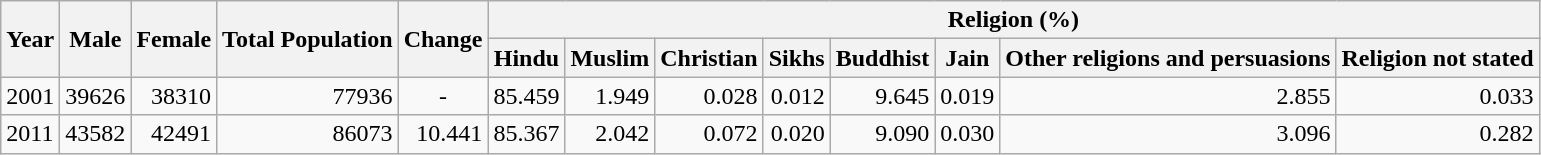<table class="wikitable">
<tr>
<th rowspan="2">Year</th>
<th rowspan="2">Male</th>
<th rowspan="2">Female</th>
<th rowspan="2">Total Population</th>
<th rowspan="2">Change</th>
<th colspan="8">Religion (%)</th>
</tr>
<tr>
<th>Hindu</th>
<th>Muslim</th>
<th>Christian</th>
<th>Sikhs</th>
<th>Buddhist</th>
<th>Jain</th>
<th>Other religions and persuasions</th>
<th>Religion not stated</th>
</tr>
<tr>
<td>2001</td>
<td style="text-align:right;">39626</td>
<td style="text-align:right;">38310</td>
<td style="text-align:right;">77936</td>
<td style="text-align:center;">-</td>
<td style="text-align:right;">85.459</td>
<td style="text-align:right;">1.949</td>
<td style="text-align:right;">0.028</td>
<td style="text-align:right;">0.012</td>
<td style="text-align:right;">9.645</td>
<td style="text-align:right;">0.019</td>
<td style="text-align:right;">2.855</td>
<td style="text-align:right;">0.033</td>
</tr>
<tr>
<td>2011</td>
<td style="text-align:right;">43582</td>
<td style="text-align:right;">42491</td>
<td style="text-align:right;">86073</td>
<td style="text-align:right;">10.441</td>
<td style="text-align:right;">85.367</td>
<td style="text-align:right;">2.042</td>
<td style="text-align:right;">0.072</td>
<td style="text-align:right;">0.020</td>
<td style="text-align:right;">9.090</td>
<td style="text-align:right;">0.030</td>
<td style="text-align:right;">3.096</td>
<td style="text-align:right;">0.282</td>
</tr>
</table>
